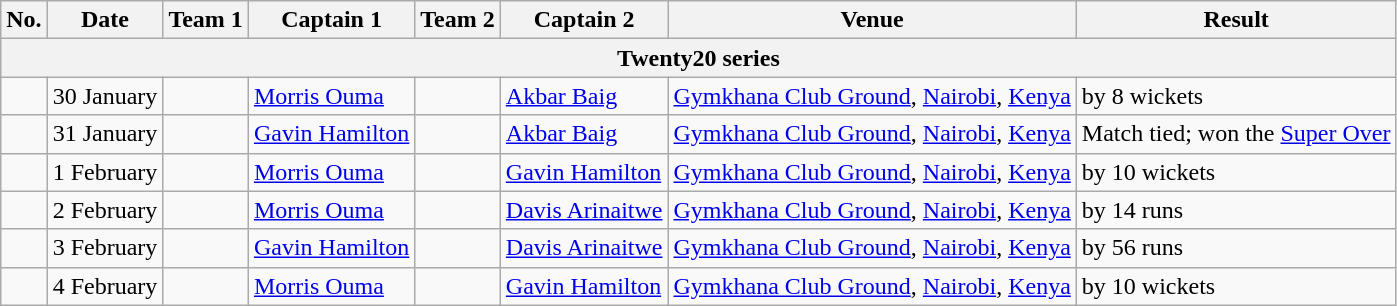<table class="wikitable">
<tr>
<th>No.</th>
<th>Date</th>
<th>Team 1</th>
<th>Captain 1</th>
<th>Team 2</th>
<th>Captain 2</th>
<th>Venue</th>
<th>Result</th>
</tr>
<tr>
<th colspan="9">Twenty20 series</th>
</tr>
<tr>
<td></td>
<td>30 January</td>
<td></td>
<td><a href='#'>Morris Ouma</a></td>
<td></td>
<td><a href='#'>Akbar Baig</a></td>
<td><a href='#'>Gymkhana Club Ground</a>, <a href='#'>Nairobi</a>, <a href='#'>Kenya</a></td>
<td> by 8 wickets</td>
</tr>
<tr>
<td></td>
<td>31 January</td>
<td></td>
<td><a href='#'>Gavin Hamilton</a></td>
<td></td>
<td><a href='#'>Akbar Baig</a></td>
<td><a href='#'>Gymkhana Club Ground</a>, <a href='#'>Nairobi</a>, <a href='#'>Kenya</a></td>
<td>Match tied;  won the <a href='#'>Super Over</a></td>
</tr>
<tr>
<td></td>
<td>1 February</td>
<td></td>
<td><a href='#'>Morris Ouma</a></td>
<td></td>
<td><a href='#'>Gavin Hamilton</a></td>
<td><a href='#'>Gymkhana Club Ground</a>, <a href='#'>Nairobi</a>, <a href='#'>Kenya</a></td>
<td> by 10 wickets</td>
</tr>
<tr>
<td></td>
<td>2 February</td>
<td></td>
<td><a href='#'>Morris Ouma</a></td>
<td></td>
<td><a href='#'>Davis Arinaitwe</a></td>
<td><a href='#'>Gymkhana Club Ground</a>, <a href='#'>Nairobi</a>, <a href='#'>Kenya</a></td>
<td> by 14 runs</td>
</tr>
<tr>
<td></td>
<td>3 February</td>
<td></td>
<td><a href='#'>Gavin Hamilton</a></td>
<td></td>
<td><a href='#'>Davis Arinaitwe</a></td>
<td><a href='#'>Gymkhana Club Ground</a>, <a href='#'>Nairobi</a>, <a href='#'>Kenya</a></td>
<td> by 56 runs</td>
</tr>
<tr>
<td></td>
<td>4 February</td>
<td></td>
<td><a href='#'>Morris Ouma</a></td>
<td></td>
<td><a href='#'>Gavin Hamilton</a></td>
<td><a href='#'>Gymkhana Club Ground</a>, <a href='#'>Nairobi</a>, <a href='#'>Kenya</a></td>
<td> by 10 wickets</td>
</tr>
</table>
